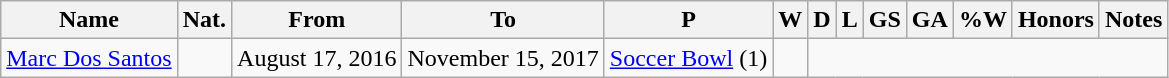<table class="wikitable sortable" style="text-align: center">
<tr>
<th>Name</th>
<th>Nat.</th>
<th class="unsortable">From</th>
<th class="unsortable">To</th>
<th abbr="TOTAL OF MATCHES PLAYED">P</th>
<th abbr="MATCHES WON">W</th>
<th abbr="MATCHES DRAWN">D</th>
<th abbr="MATCHES LOST">L</th>
<th abbr="GOALS SCORED">GS</th>
<th abbr="GOAL AGAINST">GA</th>
<th abbr="PERCENTAGE OF MATCHES WON">%W</th>
<th abbr="HONOURS">Honors</th>
<th abbr="NOTES">Notes</th>
</tr>
<tr>
<td align=left><a href='#'>Marc Dos Santos</a></td>
<td align=left></td>
<td align=left>August 17, 2016</td>
<td align=left>November 15, 2017<br></td>
<td><a href='#'>Soccer Bowl</a> (1)</td>
<td></td>
</tr>
</table>
